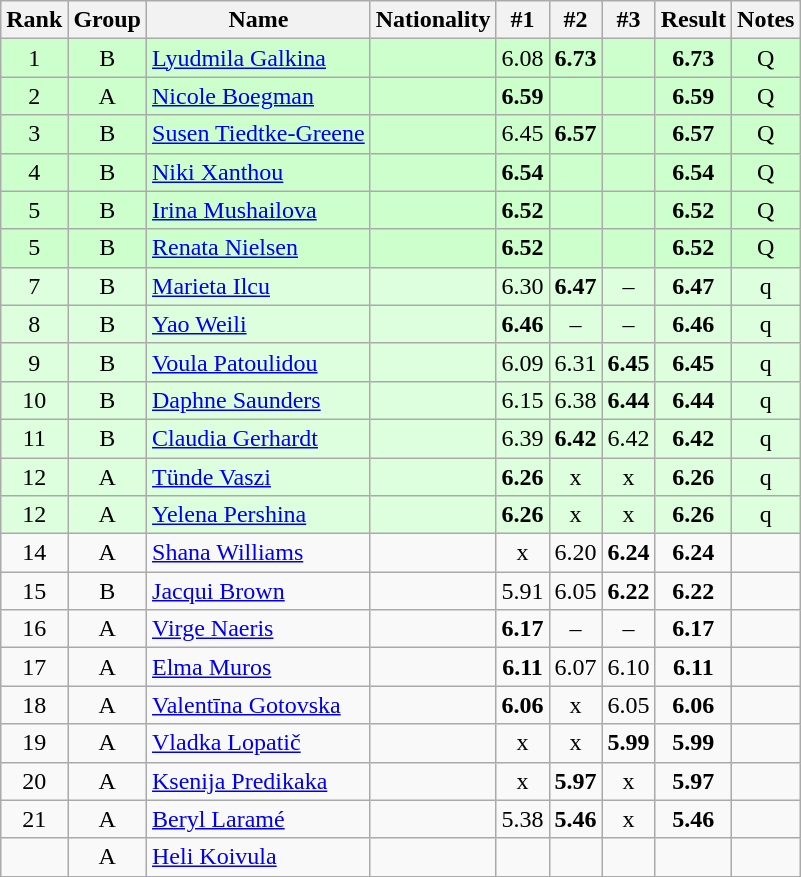<table class="wikitable sortable" style="text-align:center">
<tr>
<th>Rank</th>
<th>Group</th>
<th>Name</th>
<th>Nationality</th>
<th>#1</th>
<th>#2</th>
<th>#3</th>
<th>Result</th>
<th>Notes</th>
</tr>
<tr bgcolor=ccffcc>
<td>1</td>
<td>B</td>
<td align="left"><a href='#'>Lyudmila Galkina</a></td>
<td align=left></td>
<td>6.08</td>
<td><strong>6.73</strong></td>
<td></td>
<td><strong>6.73</strong></td>
<td>Q</td>
</tr>
<tr bgcolor=ccffcc>
<td>2</td>
<td>A</td>
<td align="left"><a href='#'>Nicole Boegman</a></td>
<td align=left></td>
<td><strong>6.59</strong></td>
<td></td>
<td></td>
<td><strong>6.59</strong></td>
<td>Q</td>
</tr>
<tr bgcolor=ccffcc>
<td>3</td>
<td>B</td>
<td align="left"><a href='#'>Susen Tiedtke-Greene</a></td>
<td align=left></td>
<td>6.45</td>
<td><strong>6.57</strong></td>
<td></td>
<td><strong>6.57</strong></td>
<td>Q</td>
</tr>
<tr bgcolor=ccffcc>
<td>4</td>
<td>B</td>
<td align="left"><a href='#'>Niki Xanthou</a></td>
<td align=left></td>
<td><strong>6.54</strong></td>
<td></td>
<td></td>
<td><strong>6.54</strong></td>
<td>Q</td>
</tr>
<tr bgcolor=ccffcc>
<td>5</td>
<td>B</td>
<td align="left"><a href='#'>Irina Mushailova</a></td>
<td align=left></td>
<td><strong>6.52</strong></td>
<td></td>
<td></td>
<td><strong>6.52</strong></td>
<td>Q</td>
</tr>
<tr bgcolor=ccffcc>
<td>5</td>
<td>B</td>
<td align="left"><a href='#'>Renata Nielsen</a></td>
<td align=left></td>
<td><strong>6.52</strong></td>
<td></td>
<td></td>
<td><strong>6.52</strong></td>
<td>Q</td>
</tr>
<tr bgcolor=ddffdd>
<td>7</td>
<td>B</td>
<td align="left"><a href='#'>Marieta Ilcu</a></td>
<td align=left></td>
<td>6.30</td>
<td><strong>6.47</strong></td>
<td>–</td>
<td><strong>6.47</strong></td>
<td>q</td>
</tr>
<tr bgcolor=ddffdd>
<td>8</td>
<td>B</td>
<td align="left"><a href='#'>Yao Weili</a></td>
<td align=left></td>
<td><strong>6.46</strong></td>
<td>–</td>
<td>–</td>
<td><strong>6.46</strong></td>
<td>q</td>
</tr>
<tr bgcolor=ddffdd>
<td>9</td>
<td>B</td>
<td align="left"><a href='#'>Voula Patoulidou</a></td>
<td align=left></td>
<td>6.09</td>
<td>6.31</td>
<td><strong>6.45</strong></td>
<td><strong>6.45</strong></td>
<td>q</td>
</tr>
<tr bgcolor=ddffdd>
<td>10</td>
<td>B</td>
<td align="left"><a href='#'>Daphne Saunders</a></td>
<td align=left></td>
<td>6.15</td>
<td>6.38</td>
<td><strong>6.44</strong></td>
<td><strong>6.44</strong></td>
<td>q</td>
</tr>
<tr bgcolor=ddffdd>
<td>11</td>
<td>B</td>
<td align="left"><a href='#'>Claudia Gerhardt</a></td>
<td align=left></td>
<td>6.39</td>
<td><strong>6.42</strong></td>
<td>6.42</td>
<td><strong>6.42</strong></td>
<td>q</td>
</tr>
<tr bgcolor=ddffdd>
<td>12</td>
<td>A</td>
<td align="left"><a href='#'>Tünde Vaszi</a></td>
<td align=left></td>
<td><strong>6.26</strong></td>
<td>x</td>
<td>x</td>
<td><strong>6.26</strong></td>
<td>q</td>
</tr>
<tr bgcolor=ddffdd>
<td>12</td>
<td>A</td>
<td align="left"><a href='#'>Yelena Pershina</a></td>
<td align=left></td>
<td><strong>6.26</strong></td>
<td>x</td>
<td>x</td>
<td><strong>6.26</strong></td>
<td>q</td>
</tr>
<tr>
<td>14</td>
<td>A</td>
<td align="left"><a href='#'>Shana Williams</a></td>
<td align=left></td>
<td>x</td>
<td>6.20</td>
<td><strong>6.24</strong></td>
<td><strong>6.24</strong></td>
<td></td>
</tr>
<tr>
<td>15</td>
<td>B</td>
<td align="left"><a href='#'>Jacqui Brown</a></td>
<td align=left></td>
<td>5.91</td>
<td>6.05</td>
<td><strong>6.22</strong></td>
<td><strong>6.22</strong></td>
<td></td>
</tr>
<tr>
<td>16</td>
<td>A</td>
<td align="left"><a href='#'>Virge Naeris</a></td>
<td align=left></td>
<td><strong>6.17</strong></td>
<td>–</td>
<td>–</td>
<td><strong>6.17</strong></td>
<td></td>
</tr>
<tr>
<td>17</td>
<td>A</td>
<td align="left"><a href='#'>Elma Muros</a></td>
<td align=left></td>
<td><strong>6.11</strong></td>
<td>6.07</td>
<td>6.10</td>
<td><strong>6.11</strong></td>
<td></td>
</tr>
<tr>
<td>18</td>
<td>A</td>
<td align="left"><a href='#'>Valentīna Gotovska</a></td>
<td align=left></td>
<td><strong>6.06</strong></td>
<td>x</td>
<td>6.05</td>
<td><strong>6.06</strong></td>
<td></td>
</tr>
<tr>
<td>19</td>
<td>A</td>
<td align="left"><a href='#'>Vladka Lopatič</a></td>
<td align=left></td>
<td>x</td>
<td>x</td>
<td><strong>5.99</strong></td>
<td><strong>5.99</strong></td>
<td></td>
</tr>
<tr>
<td>20</td>
<td>A</td>
<td align="left"><a href='#'>Ksenija Predikaka</a></td>
<td align=left></td>
<td>x</td>
<td><strong>5.97</strong></td>
<td>x</td>
<td><strong>5.97</strong></td>
<td></td>
</tr>
<tr>
<td>21</td>
<td>A</td>
<td align="left"><a href='#'>Beryl Laramé</a></td>
<td align=left></td>
<td>5.38</td>
<td><strong>5.46</strong></td>
<td>x</td>
<td><strong>5.46</strong></td>
<td></td>
</tr>
<tr>
<td></td>
<td>A</td>
<td align="left"><a href='#'>Heli Koivula</a></td>
<td align=left></td>
<td></td>
<td></td>
<td></td>
<td><strong></strong></td>
<td></td>
</tr>
</table>
